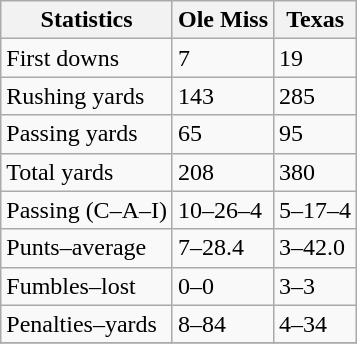<table class="wikitable">
<tr>
<th>Statistics</th>
<th>Ole Miss</th>
<th>Texas</th>
</tr>
<tr>
<td>First downs</td>
<td>7</td>
<td>19</td>
</tr>
<tr>
<td>Rushing yards</td>
<td>143</td>
<td>285</td>
</tr>
<tr>
<td>Passing yards</td>
<td>65</td>
<td>95</td>
</tr>
<tr>
<td>Total yards</td>
<td>208</td>
<td>380</td>
</tr>
<tr>
<td>Passing (C–A–I)</td>
<td>10–26–4</td>
<td>5–17–4</td>
</tr>
<tr>
<td>Punts–average</td>
<td>7–28.4</td>
<td>3–42.0</td>
</tr>
<tr>
<td>Fumbles–lost</td>
<td>0–0</td>
<td>3–3</td>
</tr>
<tr>
<td>Penalties–yards</td>
<td>8–84</td>
<td>4–34</td>
</tr>
<tr>
</tr>
</table>
